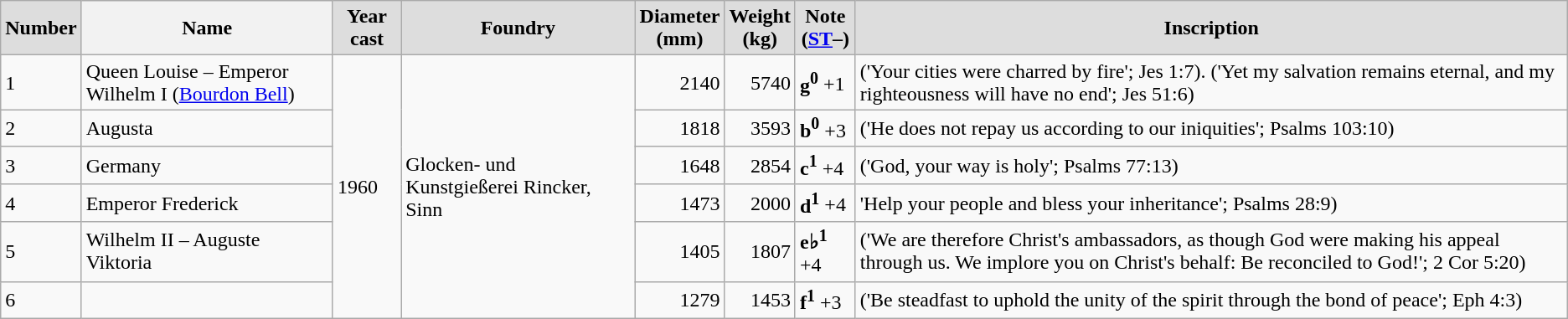<table class="wikitable">
<tr>
<th style="background-color:#dddddd;">Number</th>
<th>Name</th>
<th style="background-color:#dddddd;">Year cast</th>
<th style="background-color:#dddddd;">Foundry</th>
<th style="background-color:#dddddd;">Diameter<br>(mm)</th>
<th style="background-color:#dddddd;">Weight<br>(kg)</th>
<th style="background-color:#dddddd;">Note<br>(<a href='#'>ST</a>–)</th>
<th style="background-color:#dddddd;">Inscription</th>
</tr>
<tr ---->
<td>1</td>
<td>Queen Louise – Emperor Wilhelm I (<a href='#'>Bourdon Bell</a>)</td>
<td rowspan="6">1960</td>
<td rowspan="6">Glocken- und Kunstgießerei Rincker, Sinn</td>
<td align="right">2140</td>
<td align="right">5740</td>
<td><strong>g<sup>0</sup></strong> +1</td>
<td> ('Your cities were charred by fire'; Jes 1:7).  ('Yet my salvation remains eternal, and my righteousness will have no end'; Jes 51:6)</td>
</tr>
<tr ---->
<td>2</td>
<td>Augusta</td>
<td align="right">1818</td>
<td align="right">3593</td>
<td><strong>b<sup>0</sup></strong> +3</td>
<td> ('He does not repay us according to our iniquities'; Psalms 103:10)</td>
</tr>
<tr ---->
<td>3</td>
<td>Germany</td>
<td align="right">1648</td>
<td align="right">2854</td>
<td><strong>c<sup>1</sup></strong> +4</td>
<td> ('God, your way is holy'; Psalms 77:13)</td>
</tr>
<tr ---->
<td>4</td>
<td>Emperor Frederick</td>
<td align="right">1473</td>
<td align="right">2000</td>
<td><strong>d<sup>1</sup></strong> +4</td>
<td> 'Help your people and bless your inheritance'; Psalms 28:9)</td>
</tr>
<tr ---->
<td>5</td>
<td>Wilhelm II – Auguste Viktoria</td>
<td align="right">1405</td>
<td align="right">1807</td>
<td><strong>e♭<sup>1</sup></strong> +4</td>
<td> ('We are therefore Christ's ambassadors, as though God were making his appeal through us. We implore you on Christ's behalf: Be reconciled to God!'; 2 Cor 5:20)</td>
</tr>
<tr ---->
<td>6</td>
<td></td>
<td align="right">1279</td>
<td align="right">1453</td>
<td><strong>f<sup>1</sup></strong> +3</td>
<td> ('Be steadfast to uphold the unity of the spirit through the bond of peace'; Eph 4:3)</td>
</tr>
</table>
